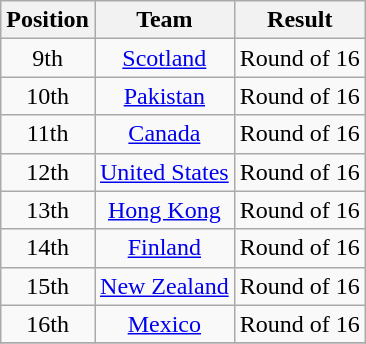<table class="wikitable" style="text-align: center;">
<tr>
<th>Position</th>
<th>Team</th>
<th>Result</th>
</tr>
<tr>
<td>9th</td>
<td> <a href='#'>Scotland</a></td>
<td>Round of 16</td>
</tr>
<tr>
<td>10th</td>
<td> <a href='#'>Pakistan</a></td>
<td>Round of 16</td>
</tr>
<tr>
<td>11th</td>
<td> <a href='#'>Canada</a></td>
<td>Round of 16</td>
</tr>
<tr>
<td>12th</td>
<td> <a href='#'>United States</a></td>
<td>Round of 16</td>
</tr>
<tr>
<td>13th</td>
<td> <a href='#'>Hong Kong</a></td>
<td>Round of 16</td>
</tr>
<tr>
<td>14th</td>
<td> <a href='#'>Finland</a></td>
<td>Round of 16</td>
</tr>
<tr>
<td>15th</td>
<td> <a href='#'>New Zealand</a></td>
<td>Round of 16</td>
</tr>
<tr>
<td>16th</td>
<td> <a href='#'>Mexico</a></td>
<td>Round of 16</td>
</tr>
<tr>
</tr>
</table>
